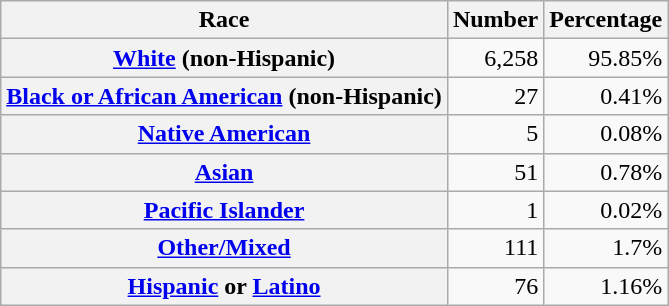<table class="wikitable" style="text-align:right">
<tr>
<th scope="col">Race</th>
<th scope="col">Number</th>
<th scope="col">Percentage</th>
</tr>
<tr>
<th scope="row"><a href='#'>White</a> (non-Hispanic)</th>
<td>6,258</td>
<td>95.85%</td>
</tr>
<tr>
<th scope="row"><a href='#'>Black or African American</a> (non-Hispanic)</th>
<td>27</td>
<td>0.41%</td>
</tr>
<tr>
<th scope="row"><a href='#'>Native American</a></th>
<td>5</td>
<td>0.08%</td>
</tr>
<tr>
<th scope="row"><a href='#'>Asian</a></th>
<td>51</td>
<td>0.78%</td>
</tr>
<tr>
<th scope="row"><a href='#'>Pacific Islander</a></th>
<td>1</td>
<td>0.02%</td>
</tr>
<tr>
<th scope="row"><a href='#'>Other/Mixed</a></th>
<td>111</td>
<td>1.7%</td>
</tr>
<tr>
<th scope="row"><a href='#'>Hispanic</a> or <a href='#'>Latino</a></th>
<td>76</td>
<td>1.16%</td>
</tr>
</table>
